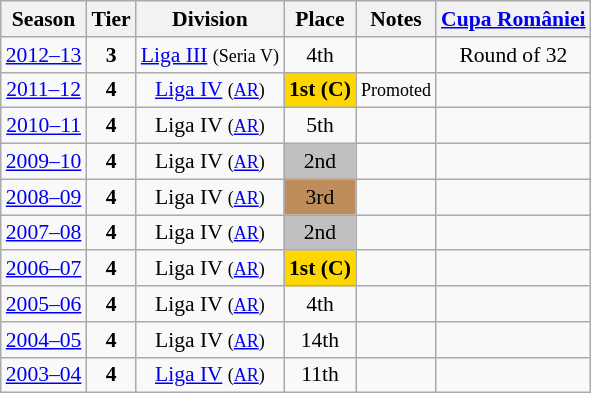<table class="wikitable" style="text-align:center; font-size:90%">
<tr>
<th>Season</th>
<th>Tier</th>
<th>Division</th>
<th>Place</th>
<th>Notes</th>
<th><a href='#'>Cupa României</a></th>
</tr>
<tr>
<td><a href='#'>2012–13</a></td>
<td><strong>3</strong></td>
<td><a href='#'>Liga III</a> <small>(Seria V)</small></td>
<td>4th</td>
<td></td>
<td>Round of 32</td>
</tr>
<tr>
<td><a href='#'>2011–12</a></td>
<td><strong>4</strong></td>
<td><a href='#'>Liga IV</a> <small>(<a href='#'>AR</a>)</small></td>
<td align=center bgcolor=gold><strong>1st</strong> <strong>(C)</strong></td>
<td><small>Promoted</small></td>
<td></td>
</tr>
<tr>
<td><a href='#'>2010–11</a></td>
<td><strong>4</strong></td>
<td>Liga IV <small>(<a href='#'>AR</a>)</small></td>
<td>5th</td>
<td></td>
<td></td>
</tr>
<tr>
<td><a href='#'>2009–10</a></td>
<td><strong>4</strong></td>
<td>Liga IV <small>(<a href='#'>AR</a>)</small></td>
<td align=center bgcolor=silver>2nd</td>
<td></td>
<td></td>
</tr>
<tr>
<td><a href='#'>2008–09</a></td>
<td><strong>4</strong></td>
<td>Liga IV <small>(<a href='#'>AR</a>)</small></td>
<td align=center bgcolor=#BF8D5B>3rd</td>
<td></td>
<td></td>
</tr>
<tr>
<td><a href='#'>2007–08</a></td>
<td><strong>4</strong></td>
<td>Liga IV <small>(<a href='#'>AR</a>)</small></td>
<td align=center bgcolor=silver>2nd</td>
<td></td>
<td></td>
</tr>
<tr>
<td><a href='#'>2006–07</a></td>
<td><strong>4</strong></td>
<td>Liga IV <small>(<a href='#'>AR</a>)</small></td>
<td align=center bgcolor=gold><strong>1st</strong> <strong>(C)</strong></td>
<td></td>
<td></td>
</tr>
<tr>
<td><a href='#'>2005–06</a></td>
<td><strong>4</strong></td>
<td>Liga IV <small>(<a href='#'>AR</a>)</small></td>
<td>4th</td>
<td></td>
<td></td>
</tr>
<tr>
<td><a href='#'>2004–05</a></td>
<td><strong>4</strong></td>
<td>Liga IV <small>(<a href='#'>AR</a>)</small></td>
<td>14th</td>
<td></td>
<td></td>
</tr>
<tr>
<td><a href='#'>2003–04</a></td>
<td><strong>4</strong></td>
<td><a href='#'>Liga IV</a> <small>(<a href='#'>AR</a>)</small></td>
<td>11th</td>
<td></td>
<td></td>
</tr>
</table>
